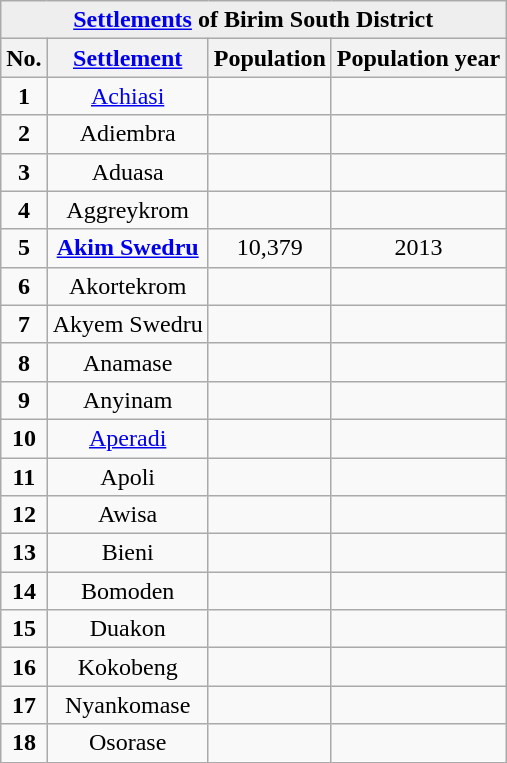<table class="wikitable sortable" style="text-align: centre;">
<tr bgcolor=#EEEEEE>
<td align=center colspan=4><strong><a href='#'>Settlements</a> of Birim South District</strong></td>
</tr>
<tr ">
<th class="unsortable">No.</th>
<th class="unsortable"><a href='#'>Settlement</a></th>
<th class="unsortable">Population</th>
<th class="unsortable">Population year</th>
</tr>
<tr>
<td align=center><strong>1</strong></td>
<td align=center><a href='#'>Achiasi</a></td>
<td align=center></td>
<td align=center></td>
</tr>
<tr>
<td align=center><strong>2</strong></td>
<td align=center>Adiembra</td>
<td align=center></td>
<td align=center></td>
</tr>
<tr>
<td align=center><strong>3</strong></td>
<td align=center>Aduasa</td>
<td align=center></td>
<td align=center></td>
</tr>
<tr>
<td align=center><strong>4</strong></td>
<td align=center>Aggreykrom</td>
<td align=center></td>
<td align=center></td>
</tr>
<tr>
<td align=center><strong>5</strong></td>
<td align=center><strong><a href='#'>Akim Swedru</a></strong></td>
<td align=center>10,379</td>
<td align=center>2013</td>
</tr>
<tr>
<td align=center><strong>6</strong></td>
<td align=center>Akortekrom</td>
<td align=center></td>
<td align=center></td>
</tr>
<tr>
<td align=center><strong>7</strong></td>
<td align=center>Akyem Swedru</td>
<td align=center></td>
<td align=center></td>
</tr>
<tr>
<td align=center><strong>8</strong></td>
<td align=center>Anamase</td>
<td align=center></td>
<td align=center></td>
</tr>
<tr>
<td align=center><strong>9</strong></td>
<td align=center>Anyinam</td>
<td align=center></td>
<td align=center></td>
</tr>
<tr>
<td align=center><strong>10</strong></td>
<td align=center><a href='#'>Aperadi</a></td>
<td align=center></td>
<td align=center></td>
</tr>
<tr>
<td align=center><strong>11</strong></td>
<td align=center>Apoli</td>
<td align=center></td>
<td align=center></td>
</tr>
<tr>
<td align=center><strong>12</strong></td>
<td align=center>Awisa</td>
<td align=center></td>
<td align=center></td>
</tr>
<tr>
<td align=center><strong>13</strong></td>
<td align=center>Bieni</td>
<td align=center></td>
<td align=center></td>
</tr>
<tr>
<td align=center><strong>14</strong></td>
<td align=center>Bomoden</td>
<td align=center></td>
<td align=center></td>
</tr>
<tr>
<td align=center><strong>15</strong></td>
<td align=center>Duakon</td>
<td align=center></td>
<td align=center></td>
</tr>
<tr>
<td align=center><strong>16</strong></td>
<td align=center>Kokobeng</td>
<td align=center></td>
<td align=center></td>
</tr>
<tr>
<td align=center><strong>17</strong></td>
<td align=center>Nyankomase</td>
<td align=center></td>
<td align=center></td>
</tr>
<tr>
<td align=center><strong>18</strong></td>
<td align=center>Osorase</td>
<td align=center></td>
<td align=center></td>
</tr>
</table>
